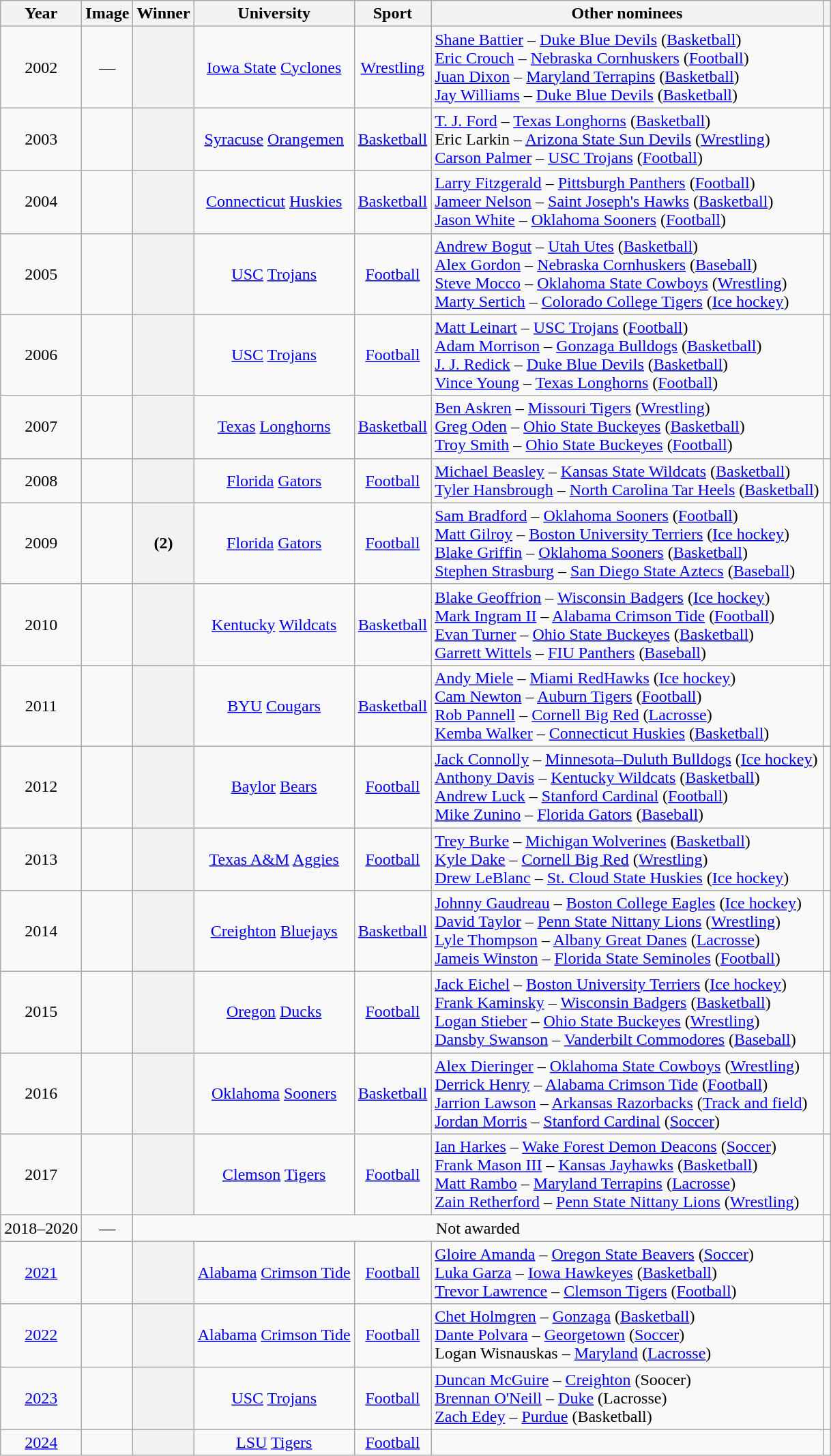<table class="wikitable sortable plainrowheaders"  style="text-align:center">
<tr style="white-space: nowrap;">
<th scope=col>Year</th>
<th scope=col class=unsortable>Image</th>
<th scope=col>Winner</th>
<th scope=col>University</th>
<th scope=col>Sport</th>
<th scope=col class=unsortable>Other nominees</th>
<th scope=col class=unsortable></th>
</tr>
<tr>
<td>2002</td>
<td>—</td>
<th scope="row"></th>
<td><a href='#'>Iowa State</a> <a href='#'>Cyclones</a></td>
<td><a href='#'>Wrestling</a></td>
<td align=left><a href='#'>Shane Battier</a> – <a href='#'>Duke Blue Devils</a> (<a href='#'>Basketball</a>)<br><a href='#'>Eric Crouch</a> – <a href='#'>Nebraska Cornhuskers</a> (<a href='#'>Football</a>)<br><a href='#'>Juan Dixon</a> – <a href='#'>Maryland Terrapins</a> (<a href='#'>Basketball</a>)<br><a href='#'>Jay Williams</a> – <a href='#'>Duke Blue Devils</a> (<a href='#'>Basketball</a>)</td>
<td></td>
</tr>
<tr>
<td>2003</td>
<td></td>
<th scope="row"></th>
<td><a href='#'>Syracuse</a> <a href='#'>Orangemen</a></td>
<td><a href='#'>Basketball</a></td>
<td align=left><a href='#'>T. J. Ford</a> – <a href='#'>Texas Longhorns</a> (<a href='#'>Basketball</a>)<br>Eric Larkin – <a href='#'>Arizona State Sun Devils</a> (<a href='#'>Wrestling</a>)<br><a href='#'>Carson Palmer</a> – <a href='#'>USC Trojans</a> (<a href='#'>Football</a>)</td>
<td></td>
</tr>
<tr>
<td>2004</td>
<td></td>
<th scope="row"></th>
<td><a href='#'>Connecticut</a> <a href='#'>Huskies</a></td>
<td><a href='#'>Basketball</a></td>
<td align=left><a href='#'>Larry Fitzgerald</a> – <a href='#'>Pittsburgh Panthers</a> (<a href='#'>Football</a>)<br><a href='#'>Jameer Nelson</a> – <a href='#'>Saint Joseph's Hawks</a> (<a href='#'>Basketball</a>)<br><a href='#'>Jason White</a> – <a href='#'>Oklahoma Sooners</a> (<a href='#'>Football</a>)</td>
<td></td>
</tr>
<tr>
<td>2005</td>
<td></td>
<th scope="row"></th>
<td><a href='#'>USC</a> <a href='#'>Trojans</a></td>
<td><a href='#'>Football</a></td>
<td align=left><a href='#'>Andrew Bogut</a> – <a href='#'>Utah Utes</a> (<a href='#'>Basketball</a>)<br><a href='#'>Alex Gordon</a> – <a href='#'>Nebraska Cornhuskers</a> (<a href='#'>Baseball</a>)<br><a href='#'>Steve Mocco</a> – <a href='#'>Oklahoma State Cowboys</a> (<a href='#'>Wrestling</a>)<br><a href='#'>Marty Sertich</a> – <a href='#'>Colorado College Tigers</a> (<a href='#'>Ice hockey</a>)</td>
<td></td>
</tr>
<tr>
<td>2006</td>
<td></td>
<th scope="row"></th>
<td><a href='#'>USC</a> <a href='#'>Trojans</a></td>
<td><a href='#'>Football</a></td>
<td align=left><a href='#'>Matt Leinart</a> – <a href='#'>USC Trojans</a> (<a href='#'>Football</a>)<br><a href='#'>Adam Morrison</a> – <a href='#'>Gonzaga Bulldogs</a> (<a href='#'>Basketball</a>)<br><a href='#'>J. J. Redick</a> – <a href='#'>Duke Blue Devils</a> (<a href='#'>Basketball</a>)<br><a href='#'>Vince Young</a> – <a href='#'>Texas Longhorns</a> (<a href='#'>Football</a>)</td>
<td></td>
</tr>
<tr>
<td>2007</td>
<td></td>
<th scope="row"></th>
<td><a href='#'>Texas</a> <a href='#'>Longhorns</a></td>
<td><a href='#'>Basketball</a></td>
<td align=left><a href='#'>Ben Askren</a> – <a href='#'>Missouri Tigers</a> (<a href='#'>Wrestling</a>)<br><a href='#'>Greg Oden</a> – <a href='#'>Ohio State Buckeyes</a> (<a href='#'>Basketball</a>)<br><a href='#'>Troy Smith</a> – <a href='#'>Ohio State Buckeyes</a> (<a href='#'>Football</a>)</td>
<td></td>
</tr>
<tr>
<td>2008</td>
<td></td>
<th scope="row"></th>
<td><a href='#'>Florida</a> <a href='#'>Gators</a></td>
<td><a href='#'>Football</a></td>
<td align=left><a href='#'>Michael Beasley</a> – <a href='#'>Kansas State Wildcats</a> (<a href='#'>Basketball</a>)<br><a href='#'>Tyler Hansbrough</a> – <a href='#'>North Carolina Tar Heels</a> (<a href='#'>Basketball</a>)</td>
<td></td>
</tr>
<tr>
<td>2009</td>
<td></td>
<th scope="row"> (2)</th>
<td><a href='#'>Florida</a> <a href='#'>Gators</a></td>
<td><a href='#'>Football</a></td>
<td align=left><a href='#'>Sam Bradford</a> – <a href='#'>Oklahoma Sooners</a> (<a href='#'>Football</a>)<br><a href='#'>Matt Gilroy</a> – <a href='#'>Boston University Terriers</a> (<a href='#'>Ice hockey</a>)<br><a href='#'>Blake Griffin</a> – <a href='#'>Oklahoma Sooners</a> (<a href='#'>Basketball</a>)<br><a href='#'>Stephen Strasburg</a> – <a href='#'>San Diego State Aztecs</a> (<a href='#'>Baseball</a>)</td>
<td></td>
</tr>
<tr>
<td>2010</td>
<td></td>
<th scope="row"></th>
<td><a href='#'>Kentucky</a> <a href='#'>Wildcats</a></td>
<td><a href='#'>Basketball</a></td>
<td align=left><a href='#'>Blake Geoffrion</a> – <a href='#'>Wisconsin Badgers</a> (<a href='#'>Ice hockey</a>)<br><a href='#'>Mark Ingram II</a> – <a href='#'>Alabama Crimson Tide</a> (<a href='#'>Football</a>)<br><a href='#'>Evan Turner</a> – <a href='#'>Ohio State Buckeyes</a> (<a href='#'>Basketball</a>)<br><a href='#'>Garrett Wittels</a> – <a href='#'>FIU Panthers</a> (<a href='#'>Baseball</a>)</td>
<td></td>
</tr>
<tr>
<td>2011</td>
<td></td>
<th scope="row"></th>
<td><a href='#'>BYU</a> <a href='#'>Cougars</a></td>
<td><a href='#'>Basketball</a></td>
<td align=left><a href='#'>Andy Miele</a> – <a href='#'>Miami RedHawks</a> (<a href='#'>Ice hockey</a>)<br><a href='#'>Cam Newton</a> – <a href='#'>Auburn Tigers</a> (<a href='#'>Football</a>)<br><a href='#'>Rob Pannell</a> – <a href='#'>Cornell Big Red</a> (<a href='#'>Lacrosse</a>)<br><a href='#'>Kemba Walker</a> – <a href='#'>Connecticut Huskies</a> (<a href='#'>Basketball</a>)</td>
<td></td>
</tr>
<tr>
<td>2012</td>
<td></td>
<th scope="row"></th>
<td><a href='#'>Baylor</a> <a href='#'>Bears</a></td>
<td><a href='#'>Football</a></td>
<td align=left><a href='#'>Jack Connolly</a> – <a href='#'>Minnesota–Duluth Bulldogs</a> (<a href='#'>Ice hockey</a>)<br><a href='#'>Anthony Davis</a> – <a href='#'>Kentucky Wildcats</a> (<a href='#'>Basketball</a>)<br><a href='#'>Andrew Luck</a> – <a href='#'>Stanford Cardinal</a> (<a href='#'>Football</a>)<br><a href='#'>Mike Zunino</a> – <a href='#'>Florida Gators</a> (<a href='#'>Baseball</a>)</td>
<td></td>
</tr>
<tr>
<td>2013</td>
<td></td>
<th scope="row"></th>
<td><a href='#'>Texas A&M</a> <a href='#'>Aggies</a></td>
<td><a href='#'>Football</a></td>
<td align=left><a href='#'>Trey Burke</a> – <a href='#'>Michigan Wolverines</a> (<a href='#'>Basketball</a>)<br><a href='#'>Kyle Dake</a> – <a href='#'>Cornell Big Red</a> (<a href='#'>Wrestling</a>)<br><a href='#'>Drew LeBlanc</a> – <a href='#'>St. Cloud State Huskies</a> (<a href='#'>Ice hockey</a>)</td>
<td></td>
</tr>
<tr>
<td>2014</td>
<td></td>
<th scope="row"></th>
<td><a href='#'>Creighton</a> <a href='#'>Bluejays</a></td>
<td><a href='#'>Basketball</a></td>
<td align=left><a href='#'>Johnny Gaudreau</a> – <a href='#'>Boston College Eagles</a> (<a href='#'>Ice hockey</a>)<br><a href='#'>David Taylor</a> – <a href='#'>Penn State Nittany Lions</a> (<a href='#'>Wrestling</a>)<br><a href='#'>Lyle Thompson</a> – <a href='#'>Albany Great Danes</a> (<a href='#'>Lacrosse</a>)<br><a href='#'>Jameis Winston</a> – <a href='#'>Florida State Seminoles</a> (<a href='#'>Football</a>)</td>
<td></td>
</tr>
<tr>
<td>2015</td>
<td></td>
<th scope="row"></th>
<td><a href='#'>Oregon</a> <a href='#'>Ducks</a></td>
<td><a href='#'>Football</a></td>
<td align=left><a href='#'>Jack Eichel</a> – <a href='#'>Boston University Terriers</a> (<a href='#'>Ice hockey</a>)<br><a href='#'>Frank Kaminsky</a> – <a href='#'>Wisconsin Badgers</a> (<a href='#'>Basketball</a>)<br><a href='#'>Logan Stieber</a> – <a href='#'>Ohio State Buckeyes</a> (<a href='#'>Wrestling</a>)<br><a href='#'>Dansby Swanson</a> – <a href='#'>Vanderbilt Commodores</a> (<a href='#'>Baseball</a>)</td>
<td></td>
</tr>
<tr>
<td>2016</td>
<td></td>
<th scope="row"></th>
<td><a href='#'>Oklahoma</a> <a href='#'>Sooners</a></td>
<td><a href='#'>Basketball</a></td>
<td align=left><a href='#'>Alex Dieringer</a> – <a href='#'>Oklahoma State Cowboys</a> (<a href='#'>Wrestling</a>)<br><a href='#'>Derrick Henry</a> – <a href='#'>Alabama Crimson Tide</a> (<a href='#'>Football</a>)<br><a href='#'>Jarrion Lawson</a> – <a href='#'>Arkansas Razorbacks</a> (<a href='#'>Track and field</a>)<br><a href='#'>Jordan Morris</a> – <a href='#'>Stanford Cardinal</a> (<a href='#'>Soccer</a>)</td>
<td></td>
</tr>
<tr>
<td>2017</td>
<td></td>
<th scope="row"></th>
<td><a href='#'>Clemson</a> <a href='#'>Tigers</a></td>
<td><a href='#'>Football</a></td>
<td align=left><a href='#'>Ian Harkes</a> – <a href='#'>Wake Forest Demon Deacons</a> (<a href='#'>Soccer</a>)<br><a href='#'>Frank Mason III</a> – <a href='#'>Kansas Jayhawks</a> (<a href='#'>Basketball</a>)<br><a href='#'>Matt Rambo</a> – <a href='#'>Maryland Terrapins</a> (<a href='#'>Lacrosse</a>)<br><a href='#'>Zain Retherford</a> – <a href='#'>Penn State Nittany Lions</a> (<a href='#'>Wrestling</a>)</td>
<td></td>
</tr>
<tr>
<td>2018–2020</td>
<td>—</td>
<td colspan="4">Not awarded</td>
<td></td>
</tr>
<tr>
<td><a href='#'>2021</a></td>
<td></td>
<th scope="row"></th>
<td><a href='#'>Alabama</a> <a href='#'>Crimson Tide</a></td>
<td><a href='#'>Football</a></td>
<td align=left><a href='#'>Gloire Amanda</a> – <a href='#'>Oregon State Beavers</a> (<a href='#'>Soccer</a>)<br><a href='#'>Luka Garza</a> – <a href='#'>Iowa Hawkeyes</a> (<a href='#'>Basketball</a>)<br><a href='#'>Trevor Lawrence</a> – <a href='#'>Clemson Tigers</a> (<a href='#'>Football</a>)</td>
<td></td>
</tr>
<tr>
<td><a href='#'>2022</a></td>
<td></td>
<th scope="row"></th>
<td><a href='#'>Alabama</a> <a href='#'>Crimson Tide</a></td>
<td><a href='#'>Football</a></td>
<td align=left><a href='#'>Chet Holmgren</a> – <a href='#'>Gonzaga</a>  (<a href='#'>Basketball</a>)<br><a href='#'>Dante Polvara</a> – <a href='#'>Georgetown</a> (<a href='#'>Soccer</a>)<br>Logan Wisnauskas – <a href='#'>Maryland</a> (<a href='#'>Lacrosse</a>)</td>
<td></td>
</tr>
<tr>
<td><a href='#'>2023</a></td>
<td></td>
<th scope="row"></th>
<td><a href='#'>USC</a> <a href='#'>Trojans</a></td>
<td><a href='#'>Football</a></td>
<td align=left><a href='#'>Duncan McGuire</a> – <a href='#'>Creighton</a>  (Soocer)<br><a href='#'>Brennan O'Neill</a> – <a href='#'>Duke</a>  (Lacrosse)<br><a href='#'>Zach Edey</a> – <a href='#'>Purdue</a> (Basketball)</td>
<td></td>
</tr>
<tr>
<td><a href='#'>2024</a></td>
<td></td>
<th scope="row"></th>
<td><a href='#'>LSU</a> <a href='#'>Tigers</a></td>
<td><a href='#'>Football</a></td>
<td align=left></td>
<td></td>
</tr>
</table>
